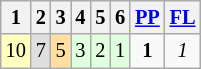<table class="wikitable" style="font-size: 85%;">
<tr>
<th>1</th>
<th>2</th>
<th>3</th>
<th>4</th>
<th>5</th>
<th>6</th>
<th><a href='#'>PP</a></th>
<th><a href='#'>FL</a></th>
</tr>
<tr align="center">
<td bgcolor="#FFFFBF">10</td>
<td bgcolor="#DFDFDF">7</td>
<td bgcolor="#FFDF9F">5</td>
<td bgcolor="#DFFFDF">3</td>
<td bgcolor="#DFFFDF">2</td>
<td bgcolor="#DFFFDF">1</td>
<td><strong>1</strong></td>
<td><em>1</em></td>
</tr>
</table>
